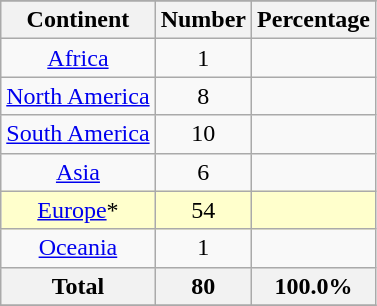<table class="wikitable sortable" style="text-align:center">
<tr>
</tr>
<tr>
<th scope="col">Continent</th>
<th scope="col">Number</th>
<th scope="col">Percentage</th>
</tr>
<tr>
<td scope="row"><a href='#'>Africa</a></td>
<td>1</td>
<td></td>
</tr>
<tr>
<td scope="row" data-sort-value="America, North"><a href='#'>North America</a></td>
<td>8</td>
<td></td>
</tr>
<tr>
<td scope="row" data-sort-value="America, South"><a href='#'>South America</a></td>
<td>10</td>
<td></td>
</tr>
<tr>
<td scope="row"><a href='#'>Asia</a></td>
<td>6</td>
<td></td>
</tr>
<tr style="background:#ffc">
<td scope="row"><a href='#'>Europe</a>*</td>
<td>54</td>
<td></td>
</tr>
<tr>
<td scope="row"><a href='#'>Oceania</a></td>
<td>1</td>
<td></td>
</tr>
<tr>
<th scope="row">Total</th>
<th>80</th>
<th>100.0%</th>
</tr>
<tr>
</tr>
</table>
